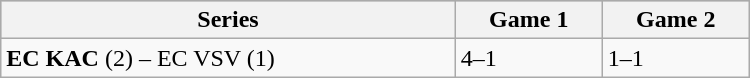<table class="wikitable" width="500px">
<tr style="background-color:#c0c0c0;">
<th>Series</th>
<th>Game 1</th>
<th>Game 2</th>
</tr>
<tr>
<td><strong>EC KAC</strong> (2) – EC VSV (1)</td>
<td>4–1</td>
<td>1–1</td>
</tr>
</table>
